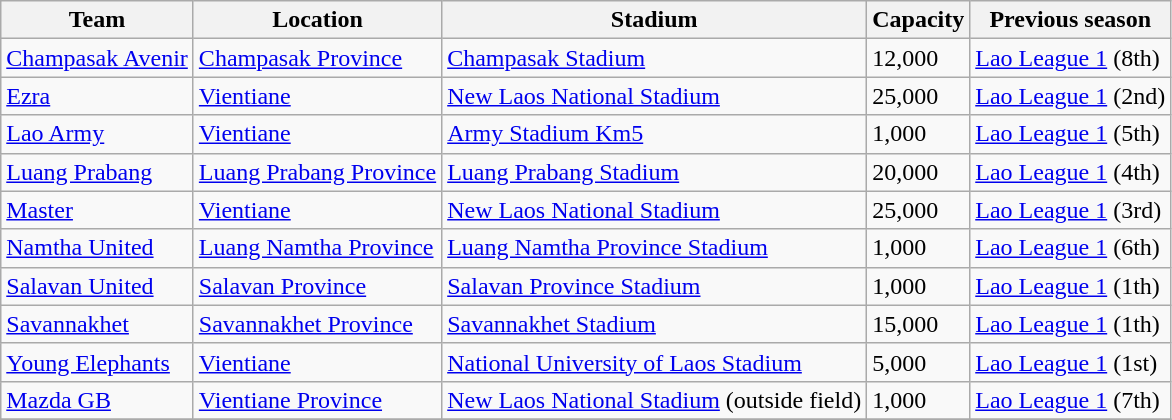<table class="wikitable sortable">
<tr>
<th>Team</th>
<th>Location</th>
<th>Stadium</th>
<th>Capacity</th>
<th>Previous season</th>
</tr>
<tr>
<td><a href='#'>Champasak Avenir</a></td>
<td><a href='#'>Champasak Province</a></td>
<td><a href='#'>Champasak Stadium</a></td>
<td>12,000</td>
<td><a href='#'>Lao League 1</a> (8th)</td>
</tr>
<tr>
<td><a href='#'>Ezra</a></td>
<td><a href='#'>Vientiane</a></td>
<td><a href='#'>New Laos National Stadium</a></td>
<td>25,000</td>
<td><a href='#'>Lao League 1</a> (2nd)</td>
</tr>
<tr>
<td><a href='#'>Lao Army</a></td>
<td><a href='#'>Vientiane</a></td>
<td><a href='#'>Army Stadium Km5</a></td>
<td>1,000</td>
<td><a href='#'>Lao League 1</a> (5th)</td>
</tr>
<tr>
<td><a href='#'>Luang Prabang</a></td>
<td><a href='#'>Luang Prabang Province</a></td>
<td><a href='#'>Luang Prabang Stadium</a></td>
<td>20,000</td>
<td><a href='#'>Lao League 1</a> (4th)</td>
</tr>
<tr>
<td><a href='#'>Master</a></td>
<td><a href='#'>Vientiane</a></td>
<td><a href='#'>New Laos National Stadium</a></td>
<td>25,000</td>
<td><a href='#'>Lao League 1</a> (3rd)</td>
</tr>
<tr>
<td><a href='#'>Namtha United</a></td>
<td><a href='#'>Luang Namtha Province</a></td>
<td><a href='#'>Luang Namtha Province Stadium</a></td>
<td>1,000</td>
<td><a href='#'>Lao League 1</a> (6th)</td>
</tr>
<tr>
<td><a href='#'>Salavan United</a></td>
<td><a href='#'>Salavan Province</a></td>
<td><a href='#'>Salavan Province Stadium</a></td>
<td>1,000</td>
<td><a href='#'>Lao League 1</a> (1th)</td>
</tr>
<tr>
<td><a href='#'>Savannakhet</a></td>
<td><a href='#'>Savannakhet Province</a></td>
<td><a href='#'>Savannakhet Stadium</a></td>
<td>15,000</td>
<td><a href='#'>Lao League 1</a> (1th)</td>
</tr>
<tr>
<td><a href='#'>Young Elephants</a></td>
<td><a href='#'>Vientiane</a></td>
<td><a href='#'>National University of Laos Stadium</a></td>
<td>5,000</td>
<td><a href='#'>Lao League 1</a> (1st)</td>
</tr>
<tr>
<td><a href='#'>Mazda GB</a></td>
<td><a href='#'>Vientiane Province</a></td>
<td><a href='#'>New Laos National Stadium</a> (outside field)</td>
<td>1,000</td>
<td><a href='#'>Lao League 1</a> (7th)</td>
</tr>
<tr>
</tr>
</table>
